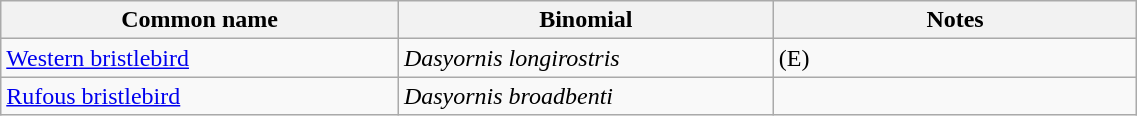<table style="width:60%;" class="wikitable">
<tr>
<th width=35%>Common name</th>
<th width=33%>Binomial</th>
<th width=32%>Notes</th>
</tr>
<tr>
<td><a href='#'>Western bristlebird</a></td>
<td><em>Dasyornis longirostris</em></td>
<td>(E)</td>
</tr>
<tr>
<td><a href='#'>Rufous bristlebird</a></td>
<td><em>Dasyornis broadbenti</em></td>
<td></td>
</tr>
</table>
